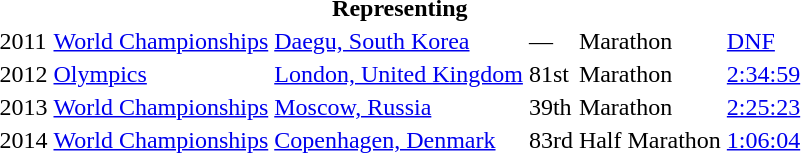<table>
<tr>
<th colspan="6">Representing </th>
</tr>
<tr>
<td>2011</td>
<td><a href='#'>World Championships</a></td>
<td><a href='#'>Daegu, South Korea</a></td>
<td>—</td>
<td>Marathon</td>
<td><a href='#'>DNF</a></td>
</tr>
<tr>
<td>2012</td>
<td><a href='#'>Olympics</a></td>
<td><a href='#'>London, United Kingdom</a></td>
<td>81st</td>
<td>Marathon</td>
<td><a href='#'>2:34:59</a></td>
</tr>
<tr>
<td>2013</td>
<td><a href='#'>World Championships</a></td>
<td><a href='#'>Moscow, Russia</a></td>
<td>39th</td>
<td>Marathon</td>
<td><a href='#'>2:25:23</a></td>
</tr>
<tr>
<td>2014</td>
<td><a href='#'>World Championships</a></td>
<td><a href='#'>Copenhagen, Denmark</a></td>
<td>83rd</td>
<td>Half Marathon</td>
<td><a href='#'>1:06:04</a></td>
</tr>
</table>
